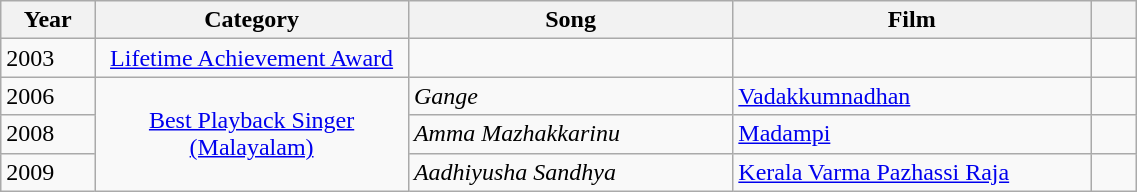<table class="wikitable plainrowheaders" style="width:60%;">
<tr>
<th scope="col" style="width:1%;">Year</th>
<th scope="col" style="width:5%;">Category</th>
<th scope="col" style="width:5%;">Song</th>
<th scope="col" style="width:5%;">Film</th>
<th scope="col" style="width:1%;"></th>
</tr>
<tr>
<td>2003</td>
<td style="text-align: center;"><a href='#'>Lifetime Achievement Award</a></td>
<td></td>
<td></td>
<td></td>
</tr>
<tr>
<td>2006</td>
<td rowspan="3" style="text-align: center;"><a href='#'>Best Playback Singer (Malayalam)</a></td>
<td><em>Gange</em></td>
<td><a href='#'>Vadakkumnadhan</a></td>
<td></td>
</tr>
<tr>
<td>2008</td>
<td><em>Amma Mazhakkarinu</em></td>
<td><a href='#'>Madampi</a></td>
<td></td>
</tr>
<tr>
<td>2009</td>
<td><em>Aadhiyusha Sandhya</em></td>
<td><a href='#'>Kerala Varma Pazhassi Raja</a></td>
<td></td>
</tr>
</table>
